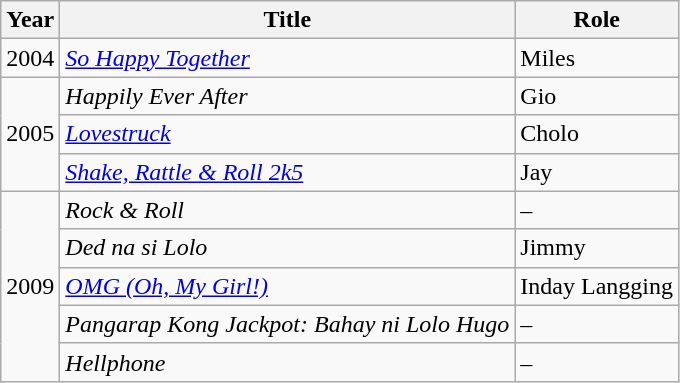<table class="wikitable sortable">
<tr>
<th>Year</th>
<th>Title</th>
<th>Role</th>
</tr>
<tr>
<td>2004</td>
<td><em><a href='#'>So Happy Together</a></em></td>
<td>Miles</td>
</tr>
<tr>
<td rowspan=3>2005</td>
<td><em>Happily Ever After</em></td>
<td>Gio</td>
</tr>
<tr>
<td><em><a href='#'>Lovestruck</a></em></td>
<td>Cholo</td>
</tr>
<tr>
<td><em><a href='#'>Shake, Rattle & Roll 2k5</a></em></td>
<td>Jay</td>
</tr>
<tr>
<td rowspan=5>2009</td>
<td><em>Rock & Roll</em></td>
<td>–</td>
</tr>
<tr>
<td><em>Ded na si Lolo</em></td>
<td>Jimmy</td>
</tr>
<tr>
<td><em><a href='#'>OMG (Oh, My Girl!)</a></em></td>
<td>Inday Langging</td>
</tr>
<tr>
<td><em>Pangarap Kong Jackpot: Bahay ni Lolo Hugo</em></td>
<td>–</td>
</tr>
<tr>
<td><em>Hellphone</em></td>
<td>–</td>
</tr>
</table>
